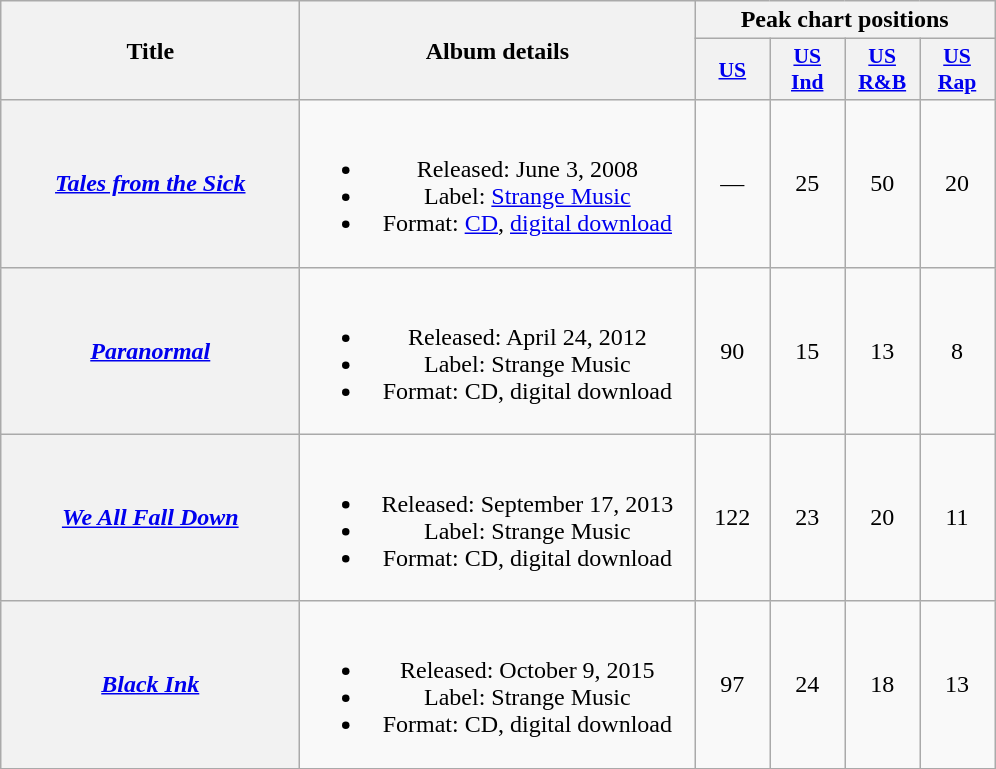<table class="wikitable plainrowheaders" style="text-align:center;" border="1">
<tr>
<th scope="col" rowspan="2" style="width:12em;">Title</th>
<th scope="col" rowspan="2" style="width:16em;">Album details</th>
<th scope="col" colspan="4">Peak chart positions</th>
</tr>
<tr>
<th scope="col" style="width:3em;font-size:90%;"><a href='#'>US</a><br></th>
<th scope="col" style="width:3em;font-size:90%;"><a href='#'>US<br>Ind</a><br></th>
<th scope="col" style="width:3em;font-size:90%;"><a href='#'>US R&B</a><br></th>
<th scope="col" style="width:3em;font-size:90%;"><a href='#'>US<br>Rap</a><br></th>
</tr>
<tr>
<th scope="row"><em><a href='#'>Tales from the Sick</a></em></th>
<td><br><ul><li>Released: June 3, 2008</li><li>Label: <a href='#'>Strange Music</a></li><li>Format: <a href='#'>CD</a>, <a href='#'>digital download</a></li></ul></td>
<td>—</td>
<td>25</td>
<td>50</td>
<td>20</td>
</tr>
<tr>
<th scope="row"><em><a href='#'>Paranormal</a></em></th>
<td><br><ul><li>Released: April 24, 2012</li><li>Label: Strange Music</li><li>Format: CD, digital download</li></ul></td>
<td>90</td>
<td>15</td>
<td>13</td>
<td>8</td>
</tr>
<tr>
<th scope="row"><em><a href='#'>We All Fall Down</a></em></th>
<td><br><ul><li>Released: September 17, 2013</li><li>Label: Strange Music</li><li>Format: CD, digital download</li></ul></td>
<td>122</td>
<td>23</td>
<td>20</td>
<td>11</td>
</tr>
<tr>
<th scope="row"><em><a href='#'>Black Ink</a></em></th>
<td><br><ul><li>Released: October 9, 2015</li><li>Label: Strange Music</li><li>Format: CD, digital download</li></ul></td>
<td>97</td>
<td>24</td>
<td>18</td>
<td>13</td>
</tr>
</table>
